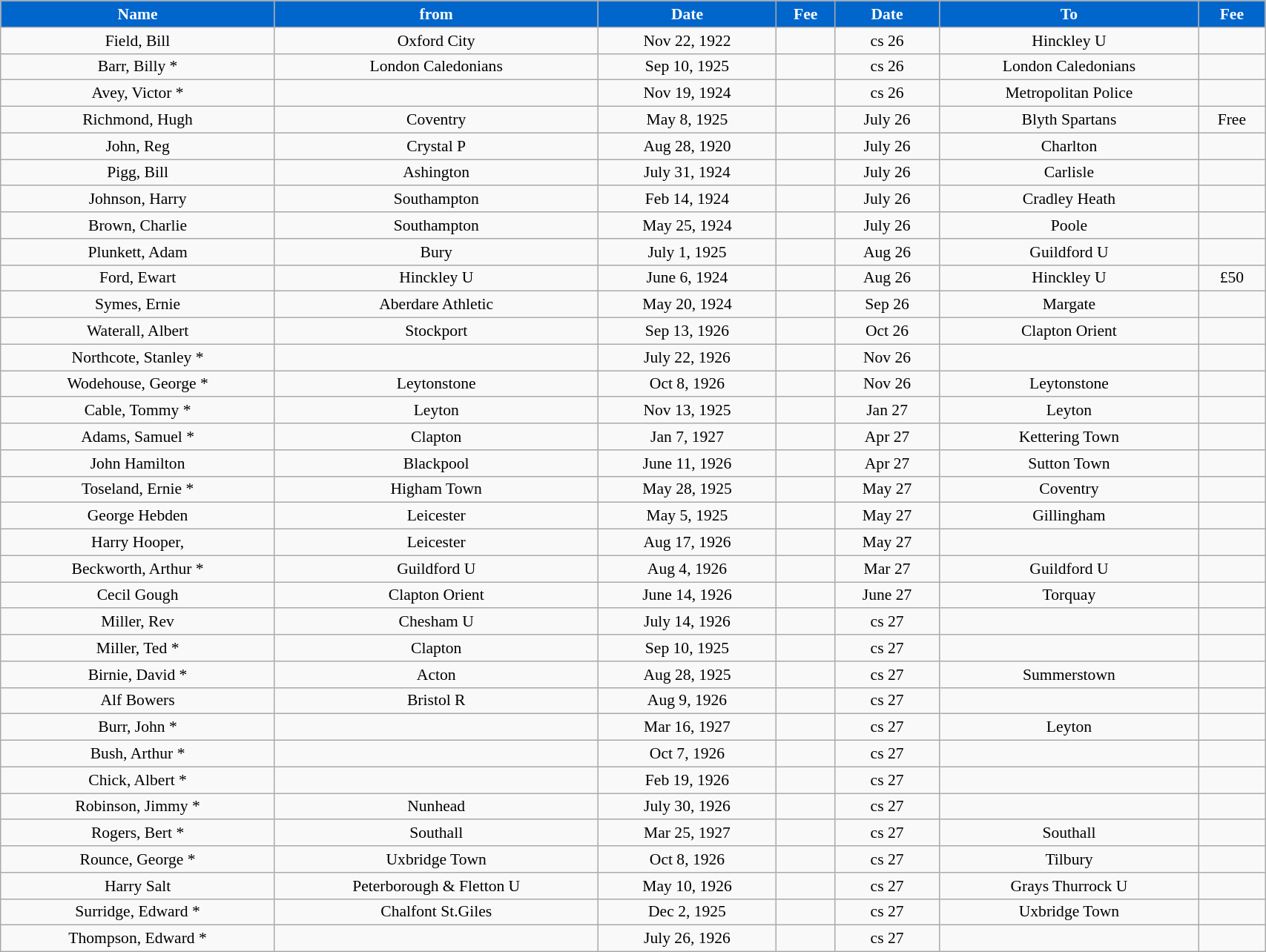<table class="wikitable" style="text-align:center; font-size:90%; width:90%;">
<tr>
<th style="background:#0066CC; color:#FFFFFF; text-align:center;"><strong>Name</strong></th>
<th style="background:#0066CC; color:#FFFFFF; text-align:center;">from</th>
<th style="background:#0066CC; color:#FFFFFF; text-align:center;"><strong>Date</strong></th>
<th style="background:#0066CC; color:#FFFFFF; text-align:center;"><strong>Fee</strong></th>
<th style="background:#0066CC; color:#FFFFFF; text-align:center;"><strong>Date</strong></th>
<th style="background:#0066CC; color:#FFFFFF; text-align:center;"><strong>To</strong></th>
<th style="background:#0066CC; color:#FFFFFF; text-align:center;"><strong>Fee</strong></th>
</tr>
<tr>
<td>Field, Bill</td>
<td>Oxford City</td>
<td>Nov 22, 1922</td>
<td></td>
<td>cs 26</td>
<td>Hinckley U</td>
<td></td>
</tr>
<tr>
<td>Barr, Billy *</td>
<td>London Caledonians</td>
<td>Sep 10, 1925</td>
<td></td>
<td>cs 26</td>
<td>London Caledonians</td>
<td></td>
</tr>
<tr>
<td>Avey, Victor *</td>
<td></td>
<td>Nov 19, 1924</td>
<td></td>
<td>cs 26</td>
<td>Metropolitan Police</td>
<td></td>
</tr>
<tr>
<td>Richmond, Hugh</td>
<td>Coventry</td>
<td>May 8, 1925</td>
<td></td>
<td>July 26</td>
<td>Blyth Spartans</td>
<td>Free</td>
</tr>
<tr>
<td>John, Reg</td>
<td>Crystal P</td>
<td>Aug 28, 1920</td>
<td></td>
<td>July 26</td>
<td>Charlton</td>
<td></td>
</tr>
<tr>
<td>Pigg, Bill</td>
<td>Ashington</td>
<td>July 31, 1924</td>
<td></td>
<td>July 26</td>
<td>Carlisle</td>
<td></td>
</tr>
<tr>
<td>Johnson, Harry</td>
<td>Southampton</td>
<td>Feb 14, 1924</td>
<td></td>
<td>July 26</td>
<td>Cradley Heath</td>
<td></td>
</tr>
<tr>
<td>Brown, Charlie</td>
<td>Southampton</td>
<td>May 25, 1924</td>
<td></td>
<td>July 26</td>
<td>Poole</td>
<td></td>
</tr>
<tr>
<td>Plunkett, Adam</td>
<td>Bury</td>
<td>July 1, 1925</td>
<td></td>
<td>Aug 26</td>
<td>Guildford U</td>
<td></td>
</tr>
<tr>
<td>Ford, Ewart</td>
<td>Hinckley U</td>
<td>June 6, 1924</td>
<td></td>
<td>Aug 26</td>
<td>Hinckley U</td>
<td>£50</td>
</tr>
<tr>
<td>Symes, Ernie</td>
<td>Aberdare Athletic</td>
<td>May 20, 1924</td>
<td></td>
<td>Sep 26</td>
<td>Margate</td>
<td></td>
</tr>
<tr>
<td>Waterall, Albert</td>
<td>Stockport</td>
<td>Sep 13, 1926</td>
<td></td>
<td>Oct 26</td>
<td>Clapton Orient</td>
<td></td>
</tr>
<tr>
<td>Northcote, Stanley *</td>
<td></td>
<td>July 22, 1926</td>
<td></td>
<td>Nov 26</td>
<td></td>
<td></td>
</tr>
<tr>
<td>Wodehouse, George *</td>
<td>Leytonstone</td>
<td>Oct 8, 1926</td>
<td></td>
<td>Nov 26</td>
<td>Leytonstone</td>
<td></td>
</tr>
<tr>
<td>Cable, Tommy *</td>
<td>Leyton</td>
<td>Nov 13, 1925</td>
<td></td>
<td>Jan 27</td>
<td>Leyton</td>
<td></td>
</tr>
<tr>
<td>Adams, Samuel *</td>
<td>Clapton</td>
<td>Jan 7, 1927</td>
<td></td>
<td>Apr 27</td>
<td>Kettering Town</td>
<td></td>
</tr>
<tr>
<td>John Hamilton</td>
<td>Blackpool</td>
<td>June 11, 1926</td>
<td></td>
<td>Apr 27</td>
<td>Sutton Town</td>
<td></td>
</tr>
<tr>
<td>Toseland, Ernie *</td>
<td>Higham Town</td>
<td>May 28, 1925</td>
<td></td>
<td>May 27</td>
<td>Coventry</td>
<td></td>
</tr>
<tr>
<td>George Hebden</td>
<td>Leicester</td>
<td>May 5, 1925</td>
<td></td>
<td>May 27</td>
<td>Gillingham</td>
<td></td>
</tr>
<tr>
<td>Harry Hooper,</td>
<td>Leicester</td>
<td>Aug 17, 1926</td>
<td></td>
<td>May 27</td>
<td></td>
<td></td>
</tr>
<tr>
<td>Beckworth, Arthur *</td>
<td>Guildford U</td>
<td>Aug 4, 1926</td>
<td></td>
<td>Mar 27</td>
<td>Guildford U</td>
<td></td>
</tr>
<tr>
<td>Cecil Gough</td>
<td>Clapton Orient</td>
<td>June 14, 1926</td>
<td></td>
<td>June 27</td>
<td>Torquay</td>
<td></td>
</tr>
<tr>
<td>Miller, Rev</td>
<td>Chesham U</td>
<td>July 14, 1926</td>
<td></td>
<td>cs 27</td>
<td></td>
<td></td>
</tr>
<tr>
<td>Miller, Ted *</td>
<td>Clapton</td>
<td>Sep 10, 1925</td>
<td></td>
<td>cs 27</td>
<td></td>
<td></td>
</tr>
<tr>
<td>Birnie, David *</td>
<td>Acton</td>
<td>Aug 28, 1925</td>
<td></td>
<td>cs 27</td>
<td>Summerstown</td>
<td></td>
</tr>
<tr>
<td>Alf Bowers</td>
<td>Bristol R</td>
<td>Aug 9, 1926</td>
<td></td>
<td>cs 27</td>
<td></td>
<td></td>
</tr>
<tr>
<td>Burr, John *</td>
<td></td>
<td>Mar 16, 1927</td>
<td></td>
<td>cs 27</td>
<td>Leyton</td>
<td></td>
</tr>
<tr>
<td>Bush, Arthur *</td>
<td></td>
<td>Oct 7, 1926</td>
<td></td>
<td>cs 27</td>
<td></td>
<td></td>
</tr>
<tr>
<td>Chick, Albert *</td>
<td></td>
<td>Feb 19, 1926</td>
<td></td>
<td>cs 27</td>
<td></td>
<td></td>
</tr>
<tr>
<td>Robinson, Jimmy *</td>
<td>Nunhead</td>
<td>July 30, 1926</td>
<td></td>
<td>cs 27</td>
<td></td>
<td></td>
</tr>
<tr>
<td>Rogers, Bert *</td>
<td>Southall</td>
<td>Mar 25, 1927</td>
<td></td>
<td>cs 27</td>
<td>Southall</td>
<td></td>
</tr>
<tr>
<td>Rounce, George *</td>
<td>Uxbridge Town</td>
<td>Oct 8, 1926</td>
<td></td>
<td>cs 27</td>
<td>Tilbury</td>
<td></td>
</tr>
<tr>
<td>Harry Salt</td>
<td>Peterborough & Fletton U</td>
<td>May 10, 1926</td>
<td></td>
<td>cs 27</td>
<td>Grays Thurrock U</td>
<td></td>
</tr>
<tr>
<td>Surridge, Edward *</td>
<td>Chalfont St.Giles</td>
<td>Dec 2, 1925</td>
<td></td>
<td>cs 27</td>
<td>Uxbridge Town</td>
<td></td>
</tr>
<tr>
<td>Thompson, Edward *</td>
<td></td>
<td>July 26, 1926</td>
<td></td>
<td>cs 27</td>
<td></td>
<td></td>
</tr>
</table>
